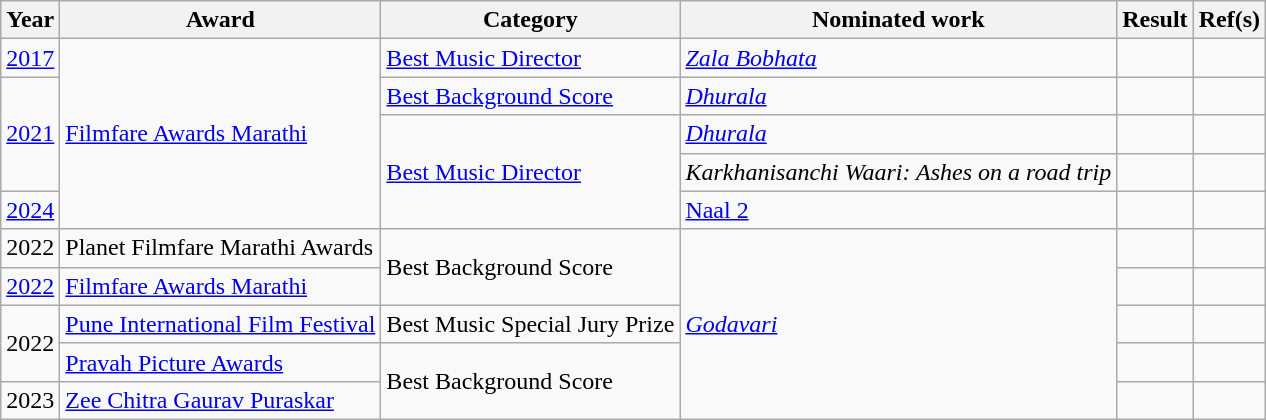<table class="wikitable">
<tr>
<th>Year</th>
<th>Award</th>
<th>Category</th>
<th>Nominated work</th>
<th>Result</th>
<th>Ref(s)</th>
</tr>
<tr>
<td><a href='#'>2017</a></td>
<td rowspan="5"><a href='#'>Filmfare Awards Marathi</a></td>
<td><a href='#'>Best Music Director</a></td>
<td><em><a href='#'>Zala Bobhata</a></em></td>
<td></td>
<td></td>
</tr>
<tr>
<td rowspan="3"><a href='#'>2021</a></td>
<td><a href='#'>Best Background Score</a></td>
<td><em><a href='#'>Dhurala</a></em></td>
<td></td>
<td></td>
</tr>
<tr>
<td rowspan="3"><a href='#'>Best Music Director</a></td>
<td><em><a href='#'>Dhurala</a></em></td>
<td></td>
<td></td>
</tr>
<tr>
<td><em>Karkhanisanchi Waari: Ashes on a road trip</em></td>
<td></td>
<td></td>
</tr>
<tr>
<td><a href='#'>2024</a></td>
<td><a href='#'>Naal 2</a></td>
<td></td>
<td></td>
</tr>
<tr>
<td>2022</td>
<td>Planet Filmfare Marathi Awards</td>
<td rowspan="2">Best Background Score</td>
<td rowspan="5"><em><a href='#'>Godavari</a></em></td>
<td></td>
<td></td>
</tr>
<tr>
<td><a href='#'>2022</a></td>
<td><a href='#'>Filmfare Awards Marathi</a></td>
<td></td>
<td></td>
</tr>
<tr>
<td rowspan="2">2022</td>
<td><a href='#'>Pune International Film Festival</a></td>
<td>Best Music Special Jury Prize</td>
<td></td>
<td></td>
</tr>
<tr>
<td><a href='#'>Pravah Picture Awards</a></td>
<td rowspan="2">Best Background Score</td>
<td></td>
<td></td>
</tr>
<tr>
<td>2023</td>
<td><a href='#'>Zee Chitra Gaurav Puraskar</a></td>
<td></td>
<td></td>
</tr>
</table>
